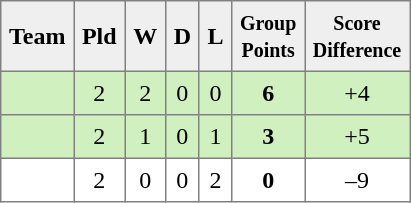<table style=border-collapse:collapse border=1 cellspacing=0 cellpadding=5>
<tr align=center bgcolor=#efefef>
<th>Team</th>
<th>Pld</th>
<th>W</th>
<th>D</th>
<th>L</th>
<th><small>Group<br>Points</small></th>
<th><small>Score<br>Difference</small></th>
</tr>
<tr align=center style="background:#D0F0C0;">
<td style="text-align:left;"> </td>
<td>2</td>
<td>2</td>
<td>0</td>
<td>0</td>
<td><strong>6</strong></td>
<td>+4</td>
</tr>
<tr align=center style="background:#D0F0C0;">
<td style="text-align:left;"> </td>
<td>2</td>
<td>1</td>
<td>0</td>
<td>1</td>
<td><strong>3</strong></td>
<td>+5</td>
</tr>
<tr align=center style="background:#FFFFFF;">
<td style="text-align:left;"> </td>
<td>2</td>
<td>0</td>
<td>0</td>
<td>2</td>
<td><strong>0</strong></td>
<td>–9</td>
</tr>
</table>
